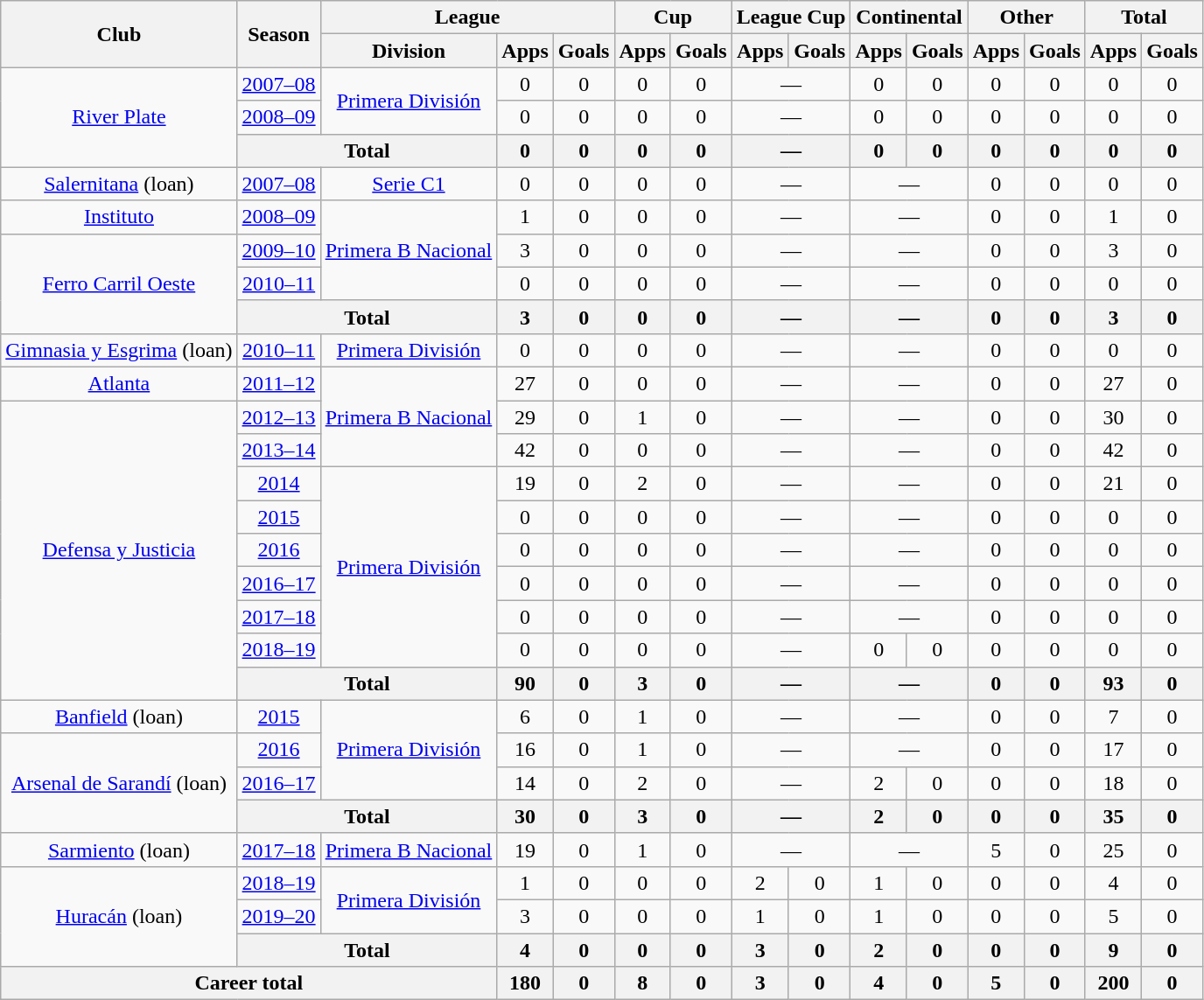<table class="wikitable" style="text-align:center">
<tr>
<th rowspan="2">Club</th>
<th rowspan="2">Season</th>
<th colspan="3">League</th>
<th colspan="2">Cup</th>
<th colspan="2">League Cup</th>
<th colspan="2">Continental</th>
<th colspan="2">Other</th>
<th colspan="2">Total</th>
</tr>
<tr>
<th>Division</th>
<th>Apps</th>
<th>Goals</th>
<th>Apps</th>
<th>Goals</th>
<th>Apps</th>
<th>Goals</th>
<th>Apps</th>
<th>Goals</th>
<th>Apps</th>
<th>Goals</th>
<th>Apps</th>
<th>Goals</th>
</tr>
<tr>
<td rowspan="3"><a href='#'>River Plate</a></td>
<td><a href='#'>2007–08</a></td>
<td rowspan="2"><a href='#'>Primera División</a></td>
<td>0</td>
<td>0</td>
<td>0</td>
<td>0</td>
<td colspan="2">—</td>
<td>0</td>
<td>0</td>
<td>0</td>
<td>0</td>
<td>0</td>
<td>0</td>
</tr>
<tr>
<td><a href='#'>2008–09</a></td>
<td>0</td>
<td>0</td>
<td>0</td>
<td>0</td>
<td colspan="2">—</td>
<td>0</td>
<td>0</td>
<td>0</td>
<td>0</td>
<td>0</td>
<td>0</td>
</tr>
<tr>
<th colspan="2">Total</th>
<th>0</th>
<th>0</th>
<th>0</th>
<th>0</th>
<th colspan="2">—</th>
<th>0</th>
<th>0</th>
<th>0</th>
<th>0</th>
<th>0</th>
<th>0</th>
</tr>
<tr>
<td rowspan="1"><a href='#'>Salernitana</a> (loan)</td>
<td><a href='#'>2007–08</a></td>
<td rowspan="1"><a href='#'>Serie C1</a></td>
<td>0</td>
<td>0</td>
<td>0</td>
<td>0</td>
<td colspan="2">—</td>
<td colspan="2">—</td>
<td>0</td>
<td>0</td>
<td>0</td>
<td>0</td>
</tr>
<tr>
<td rowspan="1"><a href='#'>Instituto</a></td>
<td><a href='#'>2008–09</a></td>
<td rowspan="3"><a href='#'>Primera B Nacional</a></td>
<td>1</td>
<td>0</td>
<td>0</td>
<td>0</td>
<td colspan="2">—</td>
<td colspan="2">—</td>
<td>0</td>
<td>0</td>
<td>1</td>
<td>0</td>
</tr>
<tr>
<td rowspan="3"><a href='#'>Ferro Carril Oeste</a></td>
<td><a href='#'>2009–10</a></td>
<td>3</td>
<td>0</td>
<td>0</td>
<td>0</td>
<td colspan="2">—</td>
<td colspan="2">—</td>
<td>0</td>
<td>0</td>
<td>3</td>
<td>0</td>
</tr>
<tr>
<td><a href='#'>2010–11</a></td>
<td>0</td>
<td>0</td>
<td>0</td>
<td>0</td>
<td colspan="2">—</td>
<td colspan="2">—</td>
<td>0</td>
<td>0</td>
<td>0</td>
<td>0</td>
</tr>
<tr>
<th colspan="2">Total</th>
<th>3</th>
<th>0</th>
<th>0</th>
<th>0</th>
<th colspan="2">—</th>
<th colspan="2">—</th>
<th>0</th>
<th>0</th>
<th>3</th>
<th>0</th>
</tr>
<tr>
<td rowspan="1"><a href='#'>Gimnasia y Esgrima</a> (loan)</td>
<td><a href='#'>2010–11</a></td>
<td rowspan="1"><a href='#'>Primera División</a></td>
<td>0</td>
<td>0</td>
<td>0</td>
<td>0</td>
<td colspan="2">—</td>
<td colspan="2">—</td>
<td>0</td>
<td>0</td>
<td>0</td>
<td>0</td>
</tr>
<tr>
<td rowspan="1"><a href='#'>Atlanta</a></td>
<td><a href='#'>2011–12</a></td>
<td rowspan="3"><a href='#'>Primera B Nacional</a></td>
<td>27</td>
<td>0</td>
<td>0</td>
<td>0</td>
<td colspan="2">—</td>
<td colspan="2">—</td>
<td>0</td>
<td>0</td>
<td>27</td>
<td>0</td>
</tr>
<tr>
<td rowspan="9"><a href='#'>Defensa y Justicia</a></td>
<td><a href='#'>2012–13</a></td>
<td>29</td>
<td>0</td>
<td>1</td>
<td>0</td>
<td colspan="2">—</td>
<td colspan="2">—</td>
<td>0</td>
<td>0</td>
<td>30</td>
<td>0</td>
</tr>
<tr>
<td><a href='#'>2013–14</a></td>
<td>42</td>
<td>0</td>
<td>0</td>
<td>0</td>
<td colspan="2">—</td>
<td colspan="2">—</td>
<td>0</td>
<td>0</td>
<td>42</td>
<td>0</td>
</tr>
<tr>
<td><a href='#'>2014</a></td>
<td rowspan="6"><a href='#'>Primera División</a></td>
<td>19</td>
<td>0</td>
<td>2</td>
<td>0</td>
<td colspan="2">—</td>
<td colspan="2">—</td>
<td>0</td>
<td>0</td>
<td>21</td>
<td>0</td>
</tr>
<tr>
<td><a href='#'>2015</a></td>
<td>0</td>
<td>0</td>
<td>0</td>
<td>0</td>
<td colspan="2">—</td>
<td colspan="2">—</td>
<td>0</td>
<td>0</td>
<td>0</td>
<td>0</td>
</tr>
<tr>
<td><a href='#'>2016</a></td>
<td>0</td>
<td>0</td>
<td>0</td>
<td>0</td>
<td colspan="2">—</td>
<td colspan="2">—</td>
<td>0</td>
<td>0</td>
<td>0</td>
<td>0</td>
</tr>
<tr>
<td><a href='#'>2016–17</a></td>
<td>0</td>
<td>0</td>
<td>0</td>
<td>0</td>
<td colspan="2">—</td>
<td colspan="2">—</td>
<td>0</td>
<td>0</td>
<td>0</td>
<td>0</td>
</tr>
<tr>
<td><a href='#'>2017–18</a></td>
<td>0</td>
<td>0</td>
<td>0</td>
<td>0</td>
<td colspan="2">—</td>
<td colspan="2">—</td>
<td>0</td>
<td>0</td>
<td>0</td>
<td>0</td>
</tr>
<tr>
<td><a href='#'>2018–19</a></td>
<td>0</td>
<td>0</td>
<td>0</td>
<td>0</td>
<td colspan="2">—</td>
<td>0</td>
<td>0</td>
<td>0</td>
<td>0</td>
<td>0</td>
<td>0</td>
</tr>
<tr>
<th colspan="2">Total</th>
<th>90</th>
<th>0</th>
<th>3</th>
<th>0</th>
<th colspan="2">—</th>
<th colspan="2">—</th>
<th>0</th>
<th>0</th>
<th>93</th>
<th>0</th>
</tr>
<tr>
<td rowspan="1"><a href='#'>Banfield</a> (loan)</td>
<td><a href='#'>2015</a></td>
<td rowspan="3"><a href='#'>Primera División</a></td>
<td>6</td>
<td>0</td>
<td>1</td>
<td>0</td>
<td colspan="2">—</td>
<td colspan="2">—</td>
<td>0</td>
<td>0</td>
<td>7</td>
<td>0</td>
</tr>
<tr>
<td rowspan="3"><a href='#'>Arsenal de Sarandí</a> (loan)</td>
<td><a href='#'>2016</a></td>
<td>16</td>
<td>0</td>
<td>1</td>
<td>0</td>
<td colspan="2">—</td>
<td colspan="2">—</td>
<td>0</td>
<td>0</td>
<td>17</td>
<td>0</td>
</tr>
<tr>
<td><a href='#'>2016–17</a></td>
<td>14</td>
<td>0</td>
<td>2</td>
<td>0</td>
<td colspan="2">—</td>
<td>2</td>
<td>0</td>
<td>0</td>
<td>0</td>
<td>18</td>
<td>0</td>
</tr>
<tr>
<th colspan="2">Total</th>
<th>30</th>
<th>0</th>
<th>3</th>
<th>0</th>
<th colspan="2">—</th>
<th>2</th>
<th>0</th>
<th>0</th>
<th>0</th>
<th>35</th>
<th>0</th>
</tr>
<tr>
<td rowspan="1"><a href='#'>Sarmiento</a> (loan)</td>
<td><a href='#'>2017–18</a></td>
<td rowspan="1"><a href='#'>Primera B Nacional</a></td>
<td>19</td>
<td>0</td>
<td>1</td>
<td>0</td>
<td colspan="2">—</td>
<td colspan="2">—</td>
<td>5</td>
<td>0</td>
<td>25</td>
<td>0</td>
</tr>
<tr>
<td rowspan="3"><a href='#'>Huracán</a> (loan)</td>
<td><a href='#'>2018–19</a></td>
<td rowspan="2"><a href='#'>Primera División</a></td>
<td>1</td>
<td>0</td>
<td>0</td>
<td>0</td>
<td>2</td>
<td>0</td>
<td>1</td>
<td>0</td>
<td>0</td>
<td>0</td>
<td>4</td>
<td>0</td>
</tr>
<tr>
<td><a href='#'>2019–20</a></td>
<td>3</td>
<td>0</td>
<td>0</td>
<td>0</td>
<td>1</td>
<td>0</td>
<td>1</td>
<td>0</td>
<td>0</td>
<td>0</td>
<td>5</td>
<td>0</td>
</tr>
<tr>
<th colspan="2">Total</th>
<th>4</th>
<th>0</th>
<th>0</th>
<th>0</th>
<th>3</th>
<th>0</th>
<th>2</th>
<th>0</th>
<th>0</th>
<th>0</th>
<th>9</th>
<th>0</th>
</tr>
<tr>
<th colspan="3">Career total</th>
<th>180</th>
<th>0</th>
<th>8</th>
<th>0</th>
<th>3</th>
<th>0</th>
<th>4</th>
<th>0</th>
<th>5</th>
<th>0</th>
<th>200</th>
<th>0</th>
</tr>
</table>
